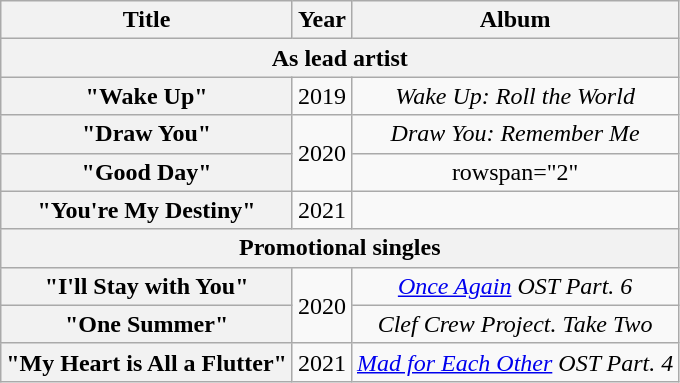<table class="wikitable plainrowheaders" style="text-align:center;">
<tr>
<th scope="col">Title</th>
<th scope="col">Year</th>
<th scope="col">Album</th>
</tr>
<tr>
<th scope="col" colspan="3">As lead artist</th>
</tr>
<tr>
<th scope="row">"Wake Up" </th>
<td>2019</td>
<td><em>Wake Up: Roll the World</em></td>
</tr>
<tr>
<th scope="row">"Draw You" </th>
<td rowspan="2">2020</td>
<td><em>Draw You: Remember Me</em></td>
</tr>
<tr>
<th scope="row">"Good Day"</th>
<td>rowspan="2" </td>
</tr>
<tr>
<th scope="row">"You're My Destiny"</th>
<td>2021</td>
</tr>
<tr>
<th scope="col" colspan="3">Promotional singles</th>
</tr>
<tr>
<th scope="row">"I'll Stay with You"</th>
<td rowspan="2">2020</td>
<td><em><a href='#'>Once Again</a> OST Part. 6</em></td>
</tr>
<tr>
<th scope="row">"One Summer"</th>
<td><em>Clef Crew Project. Take Two</em></td>
</tr>
<tr>
<th scope="row">"My Heart is All a Flutter"</th>
<td>2021</td>
<td><em><a href='#'>Mad for Each Other</a> OST Part. 4</em></td>
</tr>
</table>
